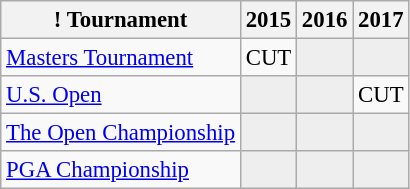<table class="wikitable" style="font-size:95%;text-align:center;">
<tr>
<th>! Tournament</th>
<th>2015</th>
<th>2016</th>
<th>2017</th>
</tr>
<tr>
<td align=left><a href='#'>Masters Tournament</a></td>
<td>CUT</td>
<td style="background:#eeeeee;"></td>
<td style="background:#eeeeee;"></td>
</tr>
<tr>
<td align=left><a href='#'>U.S. Open</a></td>
<td style="background:#eeeeee;"></td>
<td style="background:#eeeeee;"></td>
<td>CUT</td>
</tr>
<tr>
<td align=left><a href='#'>The Open Championship</a></td>
<td style="background:#eeeeee;"></td>
<td style="background:#eeeeee;"></td>
<td style="background:#eeeeee;"></td>
</tr>
<tr>
<td align=left><a href='#'>PGA Championship</a></td>
<td style="background:#eeeeee;"></td>
<td style="background:#eeeeee;"></td>
<td style="background:#eeeeee;"></td>
</tr>
</table>
